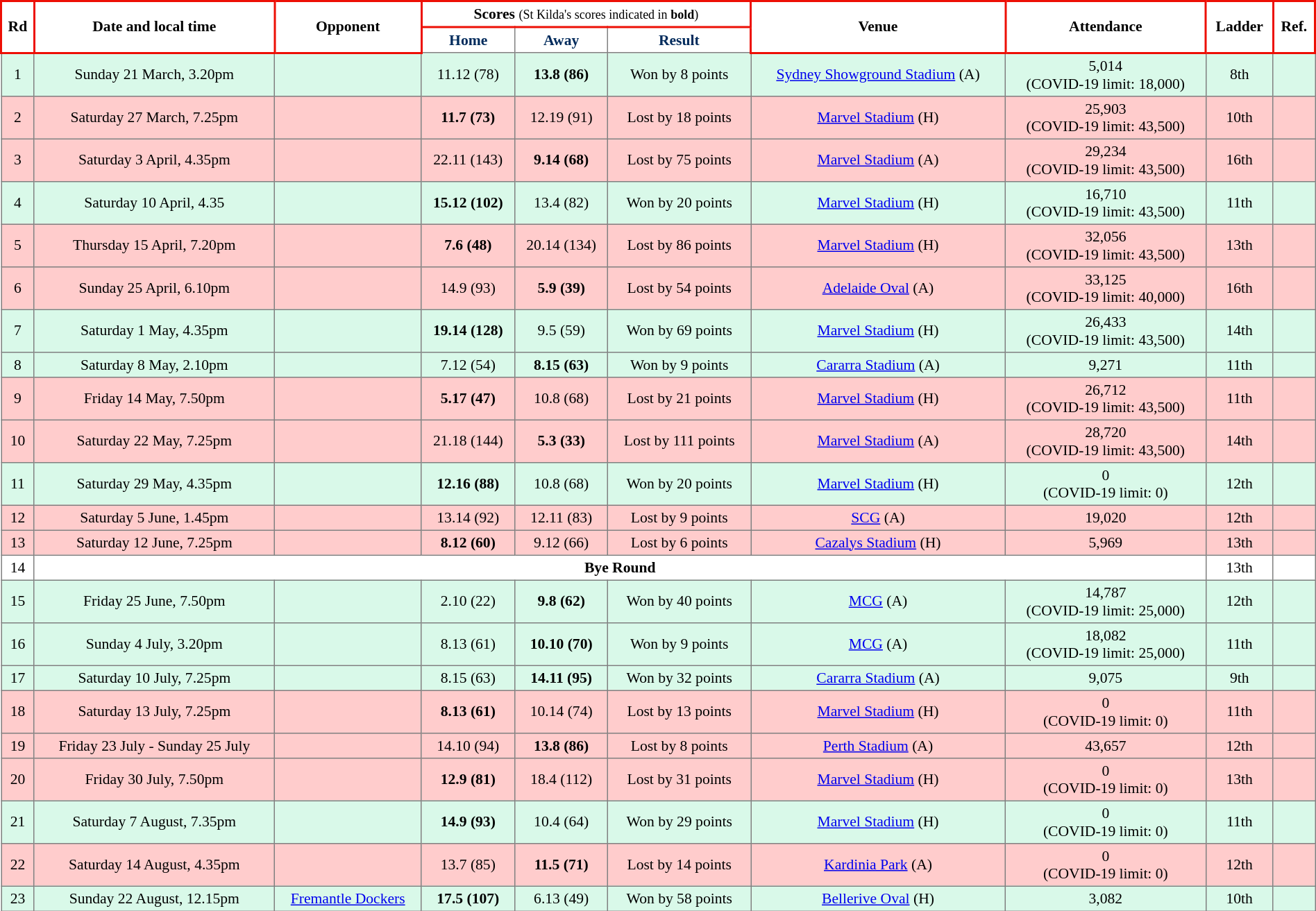<table cellspacing="0" cellpadding="3" border="1" style="border-collapse:collapse; font-size:90%; text-align:center; width:100%;">
<tr>
<td rowspan="2" style="border: solid #ED0F05 2px;"><strong>Rd</strong></td>
<td rowspan="2" style="border: solid #ED0F05 2px;"><strong>Date and local time</strong></td>
<td rowspan="2" style="border: solid #ED0F05 2px;"><strong>Opponent</strong></td>
<td colspan="3" style="border: solid #ED0F05 2px;"><strong>Scores</strong> <small>(St Kilda's scores indicated in <strong>bold</strong>)</small></td>
<td rowspan="2" style="border: solid #ED0F05 2px;"><strong>Venue</strong></td>
<td rowspan="2" style="border: solid #ED0F05 2px;"><strong>Attendance</strong></td>
<td rowspan="2" style="border: solid #ED0F05 2px;"><strong>Ladder</strong></td>
<td rowspan="2" style="border: solid #ED0F05 2px;"><strong>Ref.</strong></td>
</tr>
<tr>
<th style="color:#002B5C">Home</th>
<th style="color:#002B5C">Away</th>
<th style="color:#002B5C">Result</th>
</tr>
<tr style="background:#d9f9e9;">
<td>1</td>
<td>Sunday 21 March, 3.20pm</td>
<td></td>
<td>11.12 (78)</td>
<td><strong>13.8 (86)</strong></td>
<td>Won by 8 points</td>
<td><a href='#'>Sydney Showground Stadium</a> (A)</td>
<td>5,014<br>(COVID-19 limit: 18,000)</td>
<td>8th</td>
<td></td>
</tr>
<tr style=background:#fcc>
<td>2</td>
<td>Saturday 27 March, 7.25pm</td>
<td></td>
<td><strong>11.7 (73)</strong></td>
<td>12.19 (91)</td>
<td>Lost by 18 points</td>
<td><a href='#'>Marvel Stadium</a> (H)</td>
<td>25,903<br>(COVID-19 limit: 43,500)</td>
<td>10th</td>
<td></td>
</tr>
<tr style=background:#fcc>
<td>3</td>
<td>Saturday 3 April, 4.35pm</td>
<td></td>
<td>22.11 (143)</td>
<td><strong>9.14 (68)</strong></td>
<td>Lost by 75 points</td>
<td><a href='#'>Marvel Stadium</a> (A)</td>
<td>29,234<br>(COVID-19 limit: 43,500)</td>
<td>16th</td>
<td></td>
</tr>
<tr style="background:#d9f9e9;">
<td>4</td>
<td>Saturday 10 April, 4.35</td>
<td></td>
<td><strong>15.12 (102)</strong></td>
<td>13.4 (82)</td>
<td>Won by 20 points</td>
<td><a href='#'>Marvel Stadium</a> (H)</td>
<td>16,710<br>(COVID-19 limit: 43,500)</td>
<td>11th</td>
<td></td>
</tr>
<tr style=background:#fcc>
<td>5</td>
<td>Thursday 15 April, 7.20pm</td>
<td></td>
<td><strong>7.6 (48)</strong></td>
<td>20.14 (134)</td>
<td>Lost by 86 points</td>
<td><a href='#'>Marvel Stadium</a> (H)</td>
<td>32,056<br>(COVID-19 limit: 43,500)</td>
<td>13th</td>
<td></td>
</tr>
<tr style=background:#fcc>
<td>6</td>
<td>Sunday 25 April, 6.10pm</td>
<td></td>
<td>14.9 (93)</td>
<td><strong>5.9 (39)</strong></td>
<td>Lost by 54 points</td>
<td><a href='#'>Adelaide Oval</a> (A)</td>
<td>33,125<br>(COVID-19 limit: 40,000)</td>
<td>16th</td>
<td></td>
</tr>
<tr style="background:#d9f9e9;">
<td>7</td>
<td>Saturday 1 May, 4.35pm</td>
<td></td>
<td><strong>19.14 (128)</strong></td>
<td>9.5 (59)</td>
<td>Won by 69 points</td>
<td><a href='#'>Marvel Stadium</a> (H)</td>
<td>26,433<br>(COVID-19 limit: 43,500)</td>
<td>14th</td>
<td></td>
</tr>
<tr style="background:#d9f9e9;">
<td>8</td>
<td>Saturday 8 May, 2.10pm</td>
<td></td>
<td>7.12 (54)</td>
<td><strong>8.15 (63)</strong></td>
<td>Won by 9 points</td>
<td><a href='#'>Cararra Stadium</a> (A)</td>
<td>9,271</td>
<td>11th</td>
<td></td>
</tr>
<tr style=background:#fcc>
<td>9</td>
<td>Friday 14 May, 7.50pm</td>
<td></td>
<td><strong>5.17 (47)</strong></td>
<td>10.8 (68)</td>
<td>Lost by 21 points</td>
<td><a href='#'>Marvel Stadium</a> (H)</td>
<td>26,712<br>(COVID-19 limit: 43,500)</td>
<td>11th</td>
<td></td>
</tr>
<tr style=background:#fcc>
<td>10</td>
<td>Saturday 22 May, 7.25pm</td>
<td></td>
<td>21.18 (144)</td>
<td><strong>5.3 (33)</strong></td>
<td>Lost by 111 points</td>
<td><a href='#'>Marvel Stadium</a> (A)</td>
<td>28,720<br>(COVID-19 limit: 43,500)</td>
<td>14th</td>
<td></td>
</tr>
<tr style="background:#d9f9e9;">
<td>11</td>
<td>Saturday 29 May, 4.35pm</td>
<td></td>
<td><strong>12.16 (88)</strong></td>
<td>10.8 (68)</td>
<td>Won by 20 points</td>
<td><a href='#'>Marvel Stadium</a> (H)</td>
<td>0<br>(COVID-19 limit: 0)</td>
<td>12th</td>
<td></td>
</tr>
<tr style=background:#fcc>
<td>12</td>
<td>Saturday 5 June, 1.45pm</td>
<td></td>
<td>13.14 (92)</td>
<td>12.11 (83)</td>
<td>Lost by 9 points</td>
<td><a href='#'>SCG</a> (A)</td>
<td>19,020</td>
<td>12th</td>
<td></td>
</tr>
<tr style=background:#fcc>
<td>13</td>
<td>Saturday 12 June, 7.25pm</td>
<td></td>
<td><strong>8.12 (60)</strong></td>
<td>9.12 (66)</td>
<td>Lost by 6 points</td>
<td><a href='#'>Cazalys Stadium</a> (H)</td>
<td>5,969</td>
<td>13th</td>
<td></td>
</tr>
<tr>
<td>14</td>
<td colspan="7" align="center"><strong>Bye Round</strong></td>
<td>13th</td>
</tr>
<tr style="background:#d9f9e9;">
<td>15</td>
<td>Friday 25 June, 7.50pm</td>
<td></td>
<td>2.10 (22)</td>
<td><strong>9.8 (62)</strong></td>
<td>Won by 40 points</td>
<td><a href='#'>MCG</a> (A)</td>
<td>14,787<br>(COVID-19 limit: 25,000)</td>
<td>12th</td>
<td></td>
</tr>
<tr style="background:#d9f9e9;">
<td>16</td>
<td>Sunday 4 July, 3.20pm</td>
<td></td>
<td>8.13 (61)</td>
<td><strong>10.10 (70)</strong></td>
<td>Won by 9 points</td>
<td><a href='#'>MCG</a> (A)</td>
<td>18,082<br>(COVID-19 limit: 25,000)</td>
<td>11th</td>
<td></td>
</tr>
<tr style="background:#d9f9e9;">
<td>17</td>
<td>Saturday 10 July, 7.25pm</td>
<td></td>
<td>8.15 (63)</td>
<td><strong>14.11 (95)</strong></td>
<td>Won by 32 points</td>
<td><a href='#'>Cararra Stadium</a> (A)</td>
<td>9,075</td>
<td>9th</td>
<td></td>
</tr>
<tr style=background:#fcc>
<td>18</td>
<td>Saturday 13 July, 7.25pm</td>
<td></td>
<td><strong>8.13 (61)</strong></td>
<td>10.14 (74)</td>
<td>Lost by 13 points</td>
<td><a href='#'>Marvel Stadium</a> (H)</td>
<td>0<br>(COVID-19 limit: 0)</td>
<td>11th</td>
<td></td>
</tr>
<tr style=background:#fcc>
<td>19</td>
<td>Friday 23 July - Sunday 25 July</td>
<td></td>
<td>14.10 (94)</td>
<td><strong>13.8 (86)</strong></td>
<td>Lost by 8 points</td>
<td><a href='#'>Perth Stadium</a> (A)</td>
<td>43,657</td>
<td>12th</td>
<td></td>
</tr>
<tr style=background:#fcc>
<td>20</td>
<td>Friday 30 July, 7.50pm</td>
<td></td>
<td><strong>12.9 (81)</strong></td>
<td>18.4 (112)</td>
<td>Lost by 31 points</td>
<td><a href='#'>Marvel Stadium</a> (H)</td>
<td>0<br>(COVID-19 limit: 0)</td>
<td>13th</td>
<td></td>
</tr>
<tr style="background:#d9f9e9;">
<td>21</td>
<td>Saturday 7 August, 7.35pm</td>
<td></td>
<td><strong>14.9 (93)</strong></td>
<td>10.4 (64)</td>
<td>Won by 29 points</td>
<td><a href='#'>Marvel Stadium</a> (H)</td>
<td>0<br>(COVID-19 limit: 0)</td>
<td>11th</td>
<td></td>
</tr>
<tr style=background:#fcc>
<td>22</td>
<td>Saturday 14 August, 4.35pm</td>
<td></td>
<td>13.7 (85)</td>
<td><strong>11.5 (71)</strong></td>
<td>Lost by 14 points</td>
<td><a href='#'>Kardinia Park</a> (A)</td>
<td>0<br>(COVID-19 limit: 0)</td>
<td>12th</td>
<td></td>
</tr>
<tr style="background:#d9f9e9;">
<td>23</td>
<td>Sunday 22 August, 12.15pm</td>
<td><a href='#'>Fremantle Dockers</a></td>
<td><strong>17.5 (107)</strong></td>
<td>6.13 (49)</td>
<td>Won by 58 points</td>
<td><a href='#'>Bellerive Oval</a> (H)</td>
<td>3,082</td>
<td>10th</td>
<td></td>
</tr>
</table>
